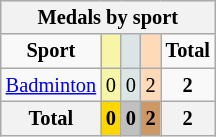<table class="wikitable" style="font-size:85%; text-align:center">
<tr style="background:#efefef;">
<th colspan="7"><strong>Medals by sport</strong></th>
</tr>
<tr>
<td><strong>Sport</strong></td>
<td bgcolor="#F7F6A8"></td>
<td bgcolor="#DCE5E5"></td>
<td bgcolor="#FFDAB9"></td>
<td><strong>Total</strong></td>
</tr>
<tr>
<td><a href='#'>Badminton</a></td>
<td bgcolor="#F7F6A8">0</td>
<td bgcolor="#DCE5E5">0</td>
<td bgcolor="#FFDAB9">2</td>
<td><strong>2</strong></td>
</tr>
<tr>
<th><strong>Total</strong></th>
<th style="background:gold;">0</th>
<th style="background:silver;"><strong>0</strong></th>
<th style="background:#c96;"><strong>2</strong></th>
<th><strong>2</strong></th>
</tr>
</table>
